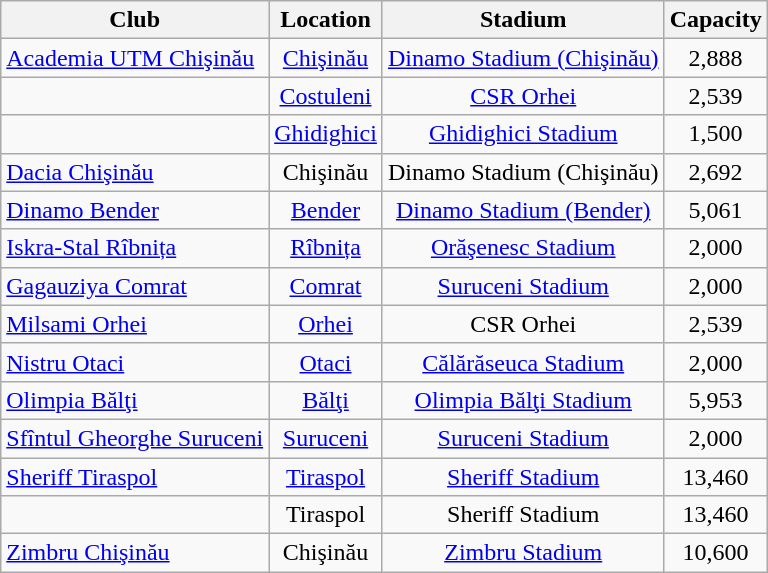<table class="wikitable sortable" style="text-align:center;">
<tr>
<th>Club</th>
<th>Location</th>
<th>Stadium</th>
<th>Capacity</th>
</tr>
<tr>
<td style="text-align:left;"><a href='#'>Academia UTM Chişinău</a></td>
<td><a href='#'>Chişinău</a></td>
<td><a href='#'>Dinamo Stadium (Chişinău)</a></td>
<td>2,888</td>
</tr>
<tr>
<td style="text-align:left;"></td>
<td><a href='#'>Costuleni</a></td>
<td><a href='#'>CSR Orhei</a></td>
<td>2,539</td>
</tr>
<tr>
<td style="text-align:left;"></td>
<td><a href='#'>Ghidighici</a></td>
<td><a href='#'>Ghidighici Stadium</a></td>
<td>1,500</td>
</tr>
<tr>
<td style="text-align:left;"><a href='#'>Dacia Chişinău</a></td>
<td>Chişinău</td>
<td>Dinamo Stadium (Chişinău)</td>
<td>2,692</td>
</tr>
<tr>
<td style="text-align:left;"><a href='#'>Dinamo Bender</a></td>
<td><a href='#'>Bender</a></td>
<td><a href='#'>Dinamo Stadium (Bender)</a></td>
<td>5,061</td>
</tr>
<tr>
<td style="text-align:left;"><a href='#'>Iskra-Stal Rîbnița</a></td>
<td><a href='#'>Rîbnița</a></td>
<td><a href='#'>Orăşenesc Stadium</a></td>
<td>2,000</td>
</tr>
<tr>
<td style="text-align:left;"><a href='#'>Gagauziya Comrat</a></td>
<td><a href='#'>Comrat</a></td>
<td><a href='#'>Suruceni Stadium</a></td>
<td>2,000</td>
</tr>
<tr>
<td style="text-align:left;"><a href='#'>Milsami Orhei</a></td>
<td><a href='#'>Orhei</a></td>
<td>CSR Orhei</td>
<td>2,539</td>
</tr>
<tr>
<td style="text-align:left;"><a href='#'>Nistru Otaci</a></td>
<td><a href='#'>Otaci</a></td>
<td><a href='#'>Călărăseuca Stadium</a></td>
<td>2,000</td>
</tr>
<tr>
<td style="text-align:left;"><a href='#'>Olimpia Bălţi</a></td>
<td><a href='#'>Bălţi</a></td>
<td><a href='#'>Olimpia Bălţi Stadium</a></td>
<td>5,953</td>
</tr>
<tr>
<td style="text-align:left;"><a href='#'>Sfîntul Gheorghe Suruceni</a></td>
<td><a href='#'>Suruceni</a></td>
<td><a href='#'>Suruceni Stadium</a></td>
<td>2,000</td>
</tr>
<tr>
<td style="text-align:left;"><a href='#'>Sheriff Tiraspol</a></td>
<td><a href='#'>Tiraspol</a></td>
<td><a href='#'>Sheriff Stadium</a></td>
<td>13,460</td>
</tr>
<tr>
<td style="text-align:left;"></td>
<td>Tiraspol</td>
<td>Sheriff Stadium</td>
<td>13,460</td>
</tr>
<tr>
<td style="text-align:left;"><a href='#'>Zimbru Chişinău</a></td>
<td>Chişinău</td>
<td><a href='#'>Zimbru Stadium</a></td>
<td>10,600</td>
</tr>
</table>
